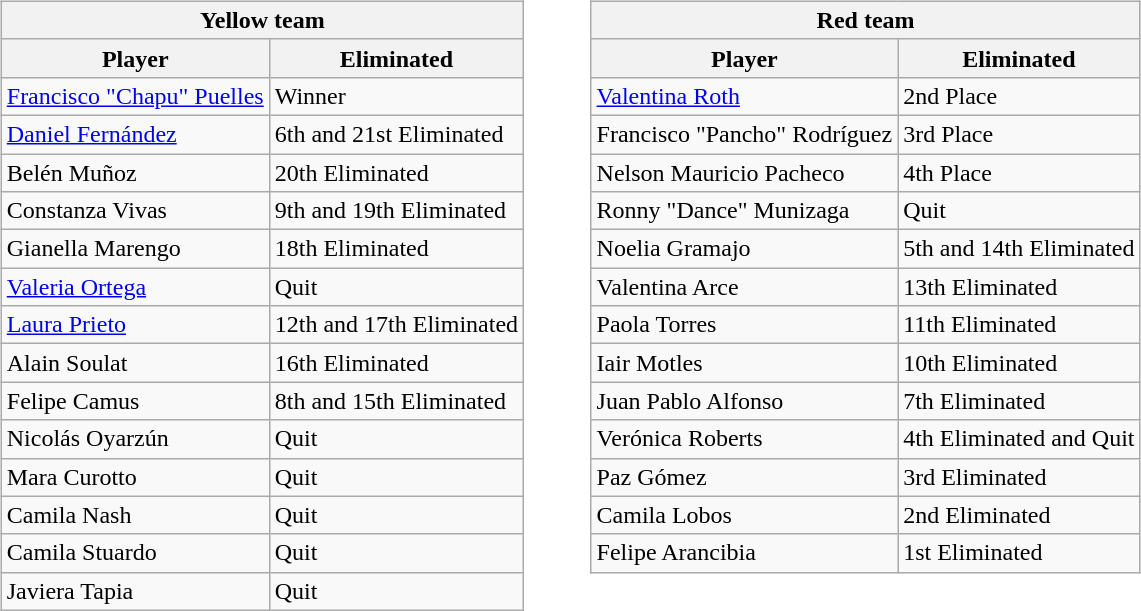<table>
<tr>
<td valign="top"><br><table class="wikitable">
<tr>
<th colspan=2>Yellow team</th>
</tr>
<tr>
<th>Player</th>
<th>Eliminated</th>
</tr>
<tr>
<td> <a href='#'>Francisco "Chapu" Puelles</a></td>
<td>Winner</td>
</tr>
<tr>
<td> <a href='#'>Daniel Fernández</a></td>
<td>6th and 21st Eliminated</td>
</tr>
<tr>
<td> Belén Muñoz</td>
<td>20th Eliminated</td>
</tr>
<tr>
<td> Constanza Vivas</td>
<td>9th and 19th Eliminated</td>
</tr>
<tr>
<td> Gianella Marengo</td>
<td>18th Eliminated</td>
</tr>
<tr>
<td> <a href='#'>Valeria Ortega</a></td>
<td>Quit</td>
</tr>
<tr>
<td> <a href='#'>Laura Prieto</a></td>
<td>12th and 17th Eliminated</td>
</tr>
<tr>
<td> Alain Soulat</td>
<td>16th Eliminated</td>
</tr>
<tr>
<td> Felipe Camus</td>
<td>8th and 15th Eliminated</td>
</tr>
<tr>
<td> Nicolás Oyarzún</td>
<td>Quit</td>
</tr>
<tr>
<td> Mara Curotto</td>
<td>Quit</td>
</tr>
<tr>
<td> Camila Nash</td>
<td>Quit</td>
</tr>
<tr>
<td> Camila Stuardo</td>
<td>Quit</td>
</tr>
<tr>
<td> Javiera Tapia</td>
<td>Quit</td>
</tr>
</table>
</td>
<td width="20em"> </td>
<td valign="top"><br><table class="wikitable">
<tr>
<th colspan=2>Red team</th>
</tr>
<tr>
<th>Player</th>
<th>Eliminated</th>
</tr>
<tr>
<td> <a href='#'>Valentina Roth</a></td>
<td>2nd Place</td>
</tr>
<tr>
<td> Francisco "Pancho" Rodríguez</td>
<td>3rd Place</td>
</tr>
<tr>
<td> Nelson Mauricio Pacheco</td>
<td>4th Place</td>
</tr>
<tr>
<td> Ronny "Dance" Munizaga</td>
<td>Quit</td>
</tr>
<tr>
<td> Noelia Gramajo</td>
<td>5th and 14th Eliminated</td>
</tr>
<tr>
<td> Valentina Arce</td>
<td>13th Eliminated</td>
</tr>
<tr>
<td> Paola Torres</td>
<td>11th Eliminated</td>
</tr>
<tr>
<td> Iair Motles</td>
<td>10th Eliminated</td>
</tr>
<tr>
<td> Juan Pablo Alfonso</td>
<td>7th Eliminated</td>
</tr>
<tr>
<td> Verónica Roberts</td>
<td>4th Eliminated and Quit</td>
</tr>
<tr>
<td> Paz Gómez</td>
<td>3rd Eliminated</td>
</tr>
<tr>
<td> Camila Lobos</td>
<td>2nd Eliminated</td>
</tr>
<tr>
<td> Felipe Arancibia</td>
<td>1st Eliminated</td>
</tr>
</table>
</td>
</tr>
</table>
